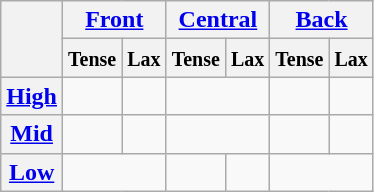<table align="center" class="wikitable" style="float: none; text-align: center">
<tr>
<th rowspan=2></th>
<th colspan=2><a href='#'>Front</a></th>
<th colspan=2><a href='#'>Central</a></th>
<th colspan=2><a href='#'><strong>Back</strong></a></th>
</tr>
<tr>
<th><small>Tense</small></th>
<th><small>Lax</small></th>
<th><small>Tense</small></th>
<th><small>Lax</small></th>
<th><small>Tense</small></th>
<th><small>Lax</small></th>
</tr>
<tr>
<th><a href='#'>High</a></th>
<td></td>
<td></td>
<td colspan=2></td>
<td></td>
<td></td>
</tr>
<tr>
<th><a href='#'>Mid</a></th>
<td></td>
<td></td>
<td colspan=2></td>
<td></td>
<td></td>
</tr>
<tr>
<th><a href='#'>Low</a></th>
<td colspan=2></td>
<td></td>
<td></td>
<td colspan=2></td>
</tr>
</table>
